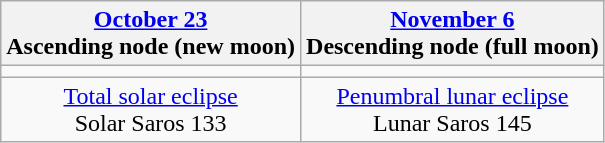<table class="wikitable">
<tr>
<th><a href='#'>October 23</a><br>Ascending node (new moon)<br></th>
<th><a href='#'>November 6</a><br>Descending node (full moon)<br></th>
</tr>
<tr>
<td></td>
<td></td>
</tr>
<tr align=center>
<td><a href='#'>Total solar eclipse</a><br>Solar Saros 133</td>
<td><a href='#'>Penumbral lunar eclipse</a><br>Lunar Saros 145</td>
</tr>
</table>
